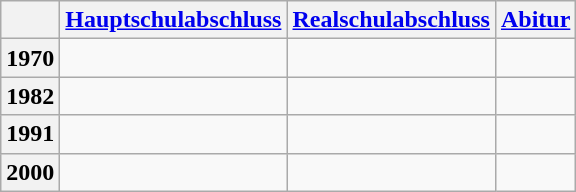<table class="wikitable">
<tr>
<th></th>
<th><a href='#'>Hauptschulabschluss</a></th>
<th><a href='#'>Realschulabschluss</a></th>
<th><a href='#'>Abitur</a></th>
</tr>
<tr>
<th>1970</th>
<td></td>
<td></td>
<td></td>
</tr>
<tr>
<th>1982</th>
<td></td>
<td></td>
<td></td>
</tr>
<tr>
<th>1991</th>
<td></td>
<td></td>
<td></td>
</tr>
<tr>
<th>2000</th>
<td></td>
<td></td>
<td></td>
</tr>
</table>
